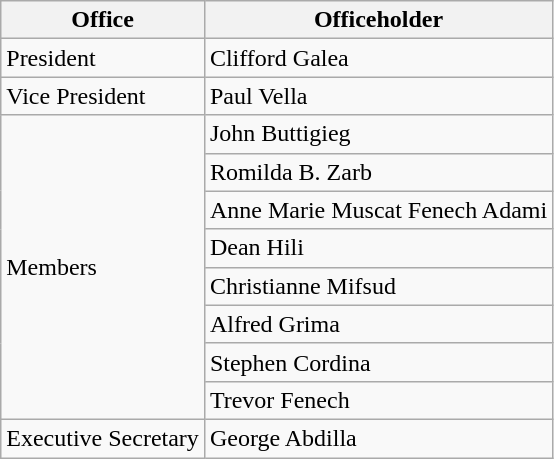<table class="wikitable">
<tr>
<th>Office</th>
<th>Officeholder</th>
</tr>
<tr>
<td>President</td>
<td>Clifford Galea</td>
</tr>
<tr>
<td>Vice President</td>
<td>Paul Vella</td>
</tr>
<tr>
<td rowspan="8">Members</td>
<td>John Buttigieg</td>
</tr>
<tr>
<td>Romilda B. Zarb</td>
</tr>
<tr>
<td>Anne Marie Muscat Fenech Adami</td>
</tr>
<tr>
<td>Dean Hili</td>
</tr>
<tr>
<td>Christianne Mifsud</td>
</tr>
<tr>
<td>Alfred Grima</td>
</tr>
<tr>
<td>Stephen Cordina</td>
</tr>
<tr>
<td>Trevor Fenech</td>
</tr>
<tr>
<td>Executive Secretary</td>
<td>George Abdilla</td>
</tr>
</table>
